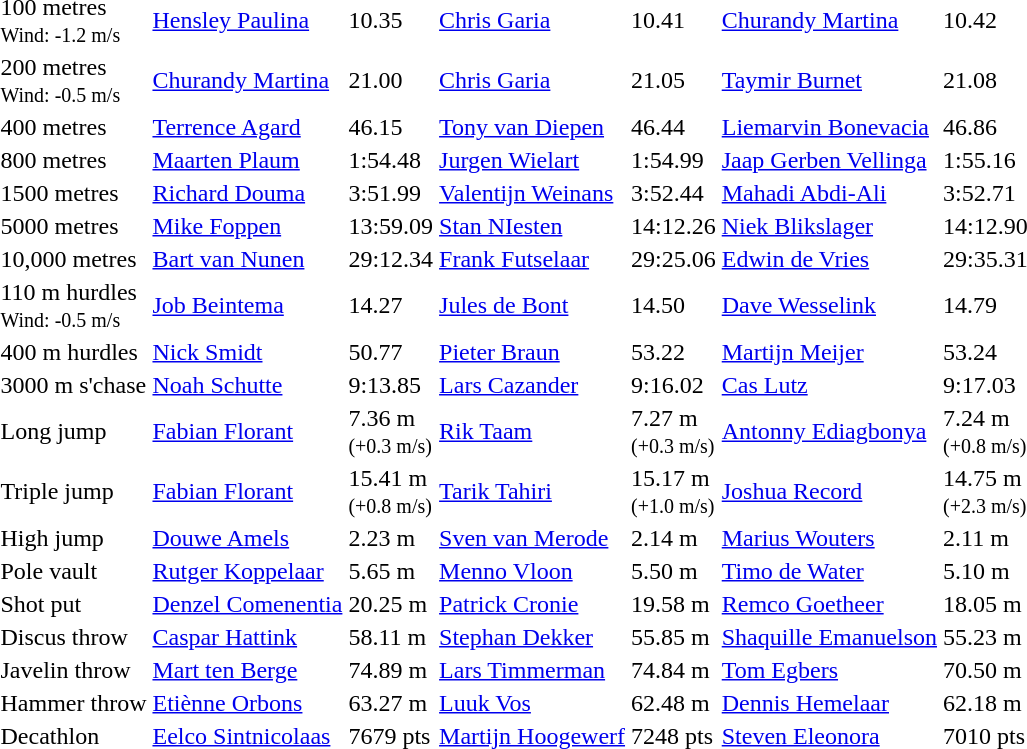<table>
<tr>
<td>100 metres<br><small>Wind: -1.2 m/s</small></td>
<td><a href='#'>Hensley Paulina</a></td>
<td>10.35</td>
<td><a href='#'>Chris Garia</a></td>
<td>10.41</td>
<td><a href='#'>Churandy Martina</a></td>
<td>10.42</td>
</tr>
<tr>
<td>200 metres<br><small>Wind: -0.5 m/s</small></td>
<td><a href='#'>Churandy Martina</a></td>
<td>21.00</td>
<td><a href='#'>Chris Garia</a></td>
<td>21.05</td>
<td><a href='#'>Taymir Burnet</a></td>
<td>21.08</td>
</tr>
<tr>
<td>400 metres</td>
<td><a href='#'>Terrence Agard</a></td>
<td>46.15</td>
<td><a href='#'>Tony van Diepen</a></td>
<td>46.44</td>
<td><a href='#'>Liemarvin Bonevacia</a></td>
<td>46.86</td>
</tr>
<tr>
<td>800 metres</td>
<td><a href='#'>Maarten Plaum</a></td>
<td>1:54.48</td>
<td><a href='#'>Jurgen Wielart</a></td>
<td>1:54.99</td>
<td><a href='#'>Jaap Gerben Vellinga</a></td>
<td>1:55.16</td>
</tr>
<tr>
<td>1500 metres</td>
<td><a href='#'>Richard Douma</a></td>
<td>3:51.99</td>
<td><a href='#'>Valentijn Weinans</a></td>
<td>3:52.44</td>
<td><a href='#'>Mahadi Abdi-Ali</a></td>
<td>3:52.71</td>
</tr>
<tr>
<td>5000 metres</td>
<td><a href='#'>Mike Foppen</a></td>
<td>13:59.09</td>
<td><a href='#'>Stan NIesten</a></td>
<td>14:12.26</td>
<td><a href='#'>Niek Blikslager</a></td>
<td>14:12.90</td>
</tr>
<tr>
<td>10,000 metres</td>
<td><a href='#'>Bart van Nunen</a></td>
<td>29:12.34</td>
<td><a href='#'>Frank Futselaar</a></td>
<td>29:25.06</td>
<td><a href='#'>Edwin de Vries</a></td>
<td>29:35.31</td>
</tr>
<tr>
<td>110 m hurdles<br><small>Wind: -0.5 m/s</small></td>
<td><a href='#'>Job Beintema</a></td>
<td>14.27</td>
<td><a href='#'>Jules de Bont</a></td>
<td>14.50</td>
<td><a href='#'>Dave Wesselink</a></td>
<td>14.79</td>
</tr>
<tr>
<td>400 m hurdles</td>
<td><a href='#'>Nick Smidt</a></td>
<td>50.77</td>
<td><a href='#'>Pieter Braun</a></td>
<td>53.22</td>
<td><a href='#'>Martijn Meijer</a></td>
<td>53.24</td>
</tr>
<tr>
<td>3000 m s'chase</td>
<td><a href='#'>Noah Schutte</a></td>
<td>9:13.85</td>
<td><a href='#'>Lars Cazander</a></td>
<td>9:16.02</td>
<td><a href='#'>Cas Lutz</a></td>
<td>9:17.03</td>
</tr>
<tr>
<td>Long jump</td>
<td><a href='#'>Fabian Florant</a></td>
<td>7.36 m<br><small>(+0.3 m/s)</small></td>
<td><a href='#'>Rik Taam</a></td>
<td>7.27 m<br><small>(+0.3 m/s)</small></td>
<td><a href='#'>Antonny Ediagbonya</a></td>
<td>7.24 m<br><small>(+0.8 m/s)</small></td>
</tr>
<tr>
<td>Triple jump</td>
<td><a href='#'>Fabian Florant</a></td>
<td>15.41 m<br><small>(+0.8 m/s)</small></td>
<td><a href='#'>Tarik Tahiri</a></td>
<td>15.17 m<br><small>(+1.0 m/s)</small></td>
<td><a href='#'>Joshua Record</a></td>
<td>14.75 m<br><small>(+2.3 m/s)</small></td>
</tr>
<tr>
<td>High jump</td>
<td><a href='#'>Douwe Amels</a></td>
<td>2.23 m</td>
<td><a href='#'>Sven van Merode</a></td>
<td>2.14 m</td>
<td><a href='#'>Marius Wouters</a></td>
<td>2.11 m</td>
</tr>
<tr>
<td>Pole vault</td>
<td><a href='#'>Rutger Koppelaar</a></td>
<td>5.65 m</td>
<td><a href='#'>Menno Vloon</a></td>
<td>5.50 m</td>
<td><a href='#'>Timo de Water</a></td>
<td>5.10 m</td>
</tr>
<tr>
<td>Shot put</td>
<td><a href='#'>Denzel Comenentia</a></td>
<td>20.25 m</td>
<td><a href='#'>Patrick Cronie</a></td>
<td>19.58 m</td>
<td><a href='#'>Remco Goetheer</a></td>
<td>18.05 m</td>
</tr>
<tr>
<td>Discus throw</td>
<td><a href='#'>Caspar Hattink</a></td>
<td>58.11 m</td>
<td><a href='#'>Stephan Dekker</a></td>
<td>55.85 m</td>
<td><a href='#'>Shaquille Emanuelson</a></td>
<td>55.23 m</td>
</tr>
<tr>
<td>Javelin throw</td>
<td><a href='#'>Mart ten Berge</a></td>
<td>74.89 m</td>
<td><a href='#'>Lars Timmerman</a></td>
<td>74.84 m</td>
<td><a href='#'>Tom Egbers</a></td>
<td>70.50 m</td>
</tr>
<tr>
<td>Hammer throw</td>
<td><a href='#'>Etiènne Orbons</a></td>
<td>63.27 m</td>
<td><a href='#'>Luuk Vos</a></td>
<td>62.48 m</td>
<td><a href='#'>Dennis Hemelaar</a></td>
<td>62.18 m</td>
</tr>
<tr>
<td>Decathlon</td>
<td><a href='#'>Eelco Sintnicolaas</a></td>
<td>7679 pts</td>
<td><a href='#'>Martijn Hoogewerf</a></td>
<td>7248 pts</td>
<td><a href='#'>Steven Eleonora</a></td>
<td>7010 pts</td>
</tr>
</table>
